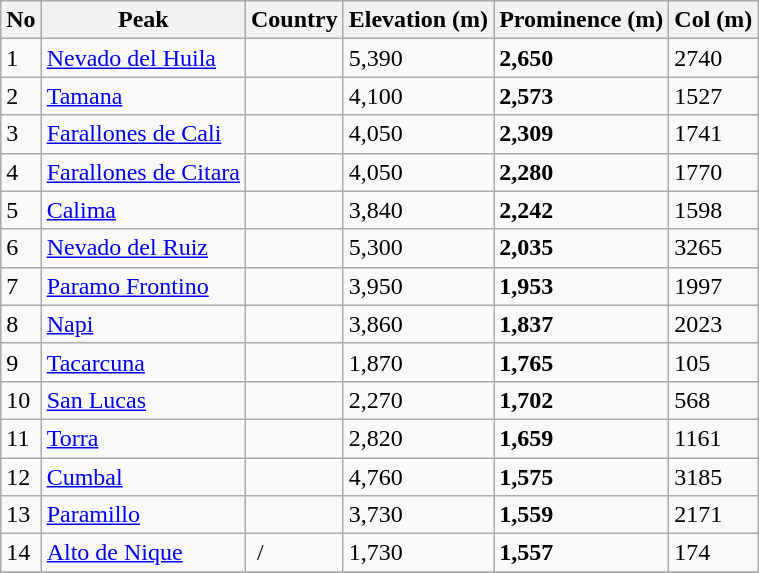<table class="wikitable sortable">
<tr>
<th>No</th>
<th>Peak</th>
<th>Country</th>
<th>Elevation (m)</th>
<th>Prominence (m)</th>
<th>Col (m)</th>
</tr>
<tr>
<td>1</td>
<td><a href='#'>Nevado del Huila</a></td>
<td></td>
<td>5,390</td>
<td><strong>2,650</strong></td>
<td>2740</td>
</tr>
<tr>
<td>2</td>
<td><a href='#'>Tamana</a></td>
<td></td>
<td>4,100</td>
<td><strong>2,573</strong></td>
<td>1527</td>
</tr>
<tr>
<td>3</td>
<td><a href='#'>Farallones de Cali</a></td>
<td></td>
<td>4,050</td>
<td><strong>2,309</strong></td>
<td>1741</td>
</tr>
<tr>
<td>4</td>
<td><a href='#'>Farallones de Citara</a></td>
<td></td>
<td>4,050</td>
<td><strong>2,280</strong></td>
<td>1770</td>
</tr>
<tr>
<td>5</td>
<td><a href='#'>Calima</a></td>
<td></td>
<td>3,840</td>
<td><strong>2,242</strong></td>
<td>1598</td>
</tr>
<tr>
<td>6</td>
<td><a href='#'>Nevado del Ruiz</a></td>
<td></td>
<td>5,300</td>
<td><strong>2,035</strong></td>
<td>3265</td>
</tr>
<tr>
<td>7</td>
<td><a href='#'>Paramo Frontino</a></td>
<td></td>
<td>3,950</td>
<td><strong>1,953</strong></td>
<td>1997</td>
</tr>
<tr>
<td>8</td>
<td><a href='#'>Napi</a></td>
<td></td>
<td>3,860</td>
<td><strong>1,837</strong></td>
<td>2023</td>
</tr>
<tr>
<td>9</td>
<td><a href='#'>Tacarcuna</a></td>
<td></td>
<td>1,870</td>
<td><strong>1,765</strong></td>
<td>105</td>
</tr>
<tr>
<td>10</td>
<td><a href='#'>San Lucas</a></td>
<td></td>
<td>2,270</td>
<td><strong>1,702</strong></td>
<td>568</td>
</tr>
<tr>
<td>11</td>
<td><a href='#'>Torra</a></td>
<td></td>
<td>2,820</td>
<td><strong>1,659</strong></td>
<td>1161</td>
</tr>
<tr>
<td>12</td>
<td><a href='#'>Cumbal</a></td>
<td></td>
<td>4,760</td>
<td><strong>1,575</strong></td>
<td>3185</td>
</tr>
<tr>
<td>13</td>
<td><a href='#'>Paramillo</a></td>
<td></td>
<td>3,730</td>
<td><strong>1,559</strong></td>
<td>2171</td>
</tr>
<tr>
<td>14</td>
<td><a href='#'>Alto de Nique</a></td>
<td> / </td>
<td>1,730</td>
<td><strong>1,557</strong></td>
<td>174</td>
</tr>
<tr>
</tr>
</table>
